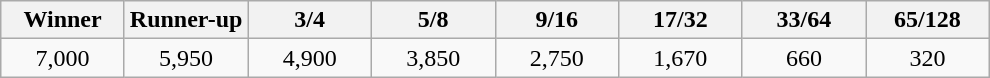<table class="wikitable">
<tr>
<th width=75>Winner</th>
<th width=75>Runner-up</th>
<th width=75>3/4</th>
<th width=75>5/8</th>
<th width=75>9/16</th>
<th width=75>17/32</th>
<th width=75>33/64</th>
<th width=75>65/128</th>
</tr>
<tr>
<td align=center>7,000</td>
<td align=center>5,950</td>
<td align=center>4,900</td>
<td align=center>3,850</td>
<td align=center>2,750</td>
<td align=center>1,670</td>
<td align=center>660</td>
<td align=center>320</td>
</tr>
</table>
